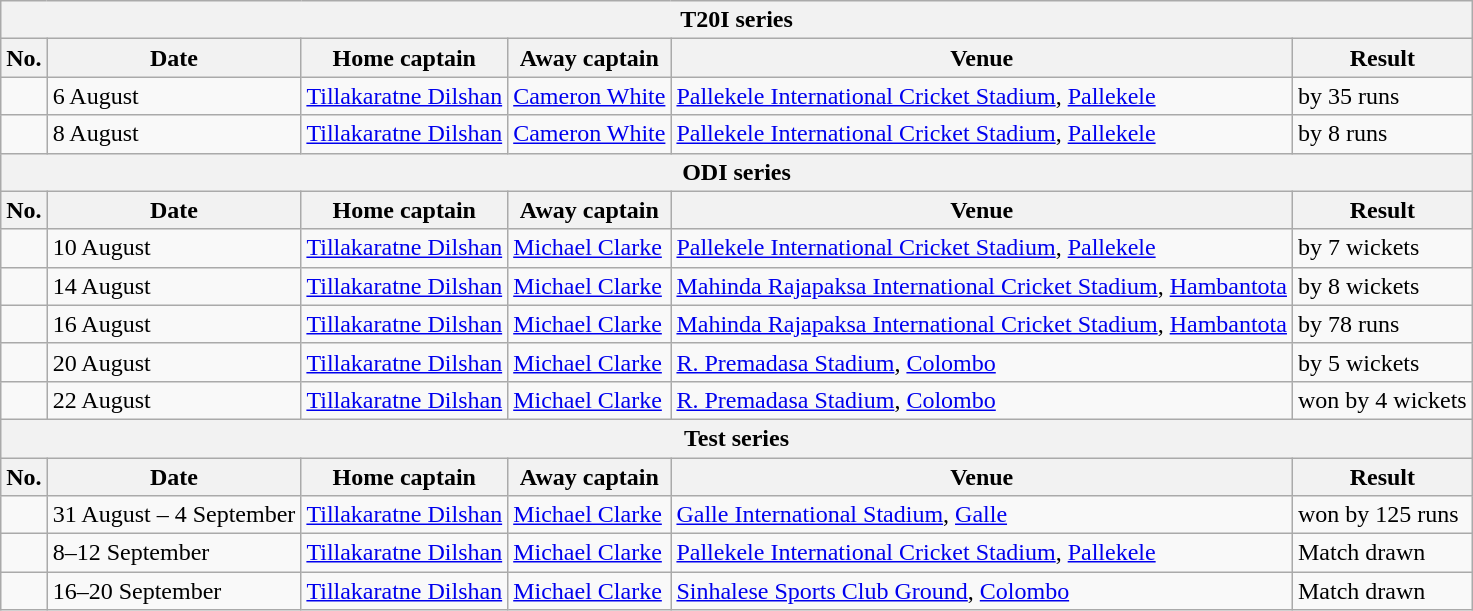<table class="wikitable">
<tr>
<th colspan="6">T20I series</th>
</tr>
<tr>
<th>No.</th>
<th>Date</th>
<th>Home captain</th>
<th>Away captain</th>
<th>Venue</th>
<th>Result</th>
</tr>
<tr>
<td></td>
<td>6 August</td>
<td><a href='#'>Tillakaratne Dilshan</a></td>
<td><a href='#'>Cameron White</a></td>
<td><a href='#'>Pallekele International Cricket Stadium</a>, <a href='#'>Pallekele</a></td>
<td> by 35 runs</td>
</tr>
<tr>
<td></td>
<td>8 August</td>
<td><a href='#'>Tillakaratne Dilshan</a></td>
<td><a href='#'>Cameron White</a></td>
<td><a href='#'>Pallekele International Cricket Stadium</a>, <a href='#'>Pallekele</a></td>
<td> by 8 runs</td>
</tr>
<tr>
<th colspan="6">ODI series</th>
</tr>
<tr>
<th>No.</th>
<th>Date</th>
<th>Home captain</th>
<th>Away captain</th>
<th>Venue</th>
<th>Result</th>
</tr>
<tr>
<td></td>
<td>10 August</td>
<td><a href='#'>Tillakaratne Dilshan</a></td>
<td><a href='#'>Michael Clarke</a></td>
<td><a href='#'>Pallekele International Cricket Stadium</a>, <a href='#'>Pallekele</a></td>
<td> by 7 wickets</td>
</tr>
<tr>
<td></td>
<td>14 August</td>
<td><a href='#'>Tillakaratne Dilshan</a></td>
<td><a href='#'>Michael Clarke</a></td>
<td><a href='#'>Mahinda Rajapaksa International Cricket Stadium</a>, <a href='#'>Hambantota</a></td>
<td> by 8 wickets</td>
</tr>
<tr>
<td></td>
<td>16 August</td>
<td><a href='#'>Tillakaratne Dilshan</a></td>
<td><a href='#'>Michael Clarke</a></td>
<td><a href='#'>Mahinda Rajapaksa International Cricket Stadium</a>, <a href='#'>Hambantota</a></td>
<td> by 78 runs</td>
</tr>
<tr>
<td></td>
<td>20 August</td>
<td><a href='#'>Tillakaratne Dilshan</a></td>
<td><a href='#'>Michael Clarke</a></td>
<td><a href='#'>R. Premadasa Stadium</a>, <a href='#'>Colombo</a></td>
<td> by 5 wickets</td>
</tr>
<tr>
<td></td>
<td>22 August</td>
<td><a href='#'>Tillakaratne Dilshan</a></td>
<td><a href='#'>Michael Clarke</a></td>
<td><a href='#'>R. Premadasa Stadium</a>, <a href='#'>Colombo</a></td>
<td> won by 4 wickets</td>
</tr>
<tr>
<th colspan="6">Test series</th>
</tr>
<tr>
<th>No.</th>
<th>Date</th>
<th>Home captain</th>
<th>Away captain</th>
<th>Venue</th>
<th>Result</th>
</tr>
<tr>
<td></td>
<td>31 August – 4 September</td>
<td><a href='#'>Tillakaratne Dilshan</a></td>
<td><a href='#'>Michael Clarke</a></td>
<td><a href='#'>Galle International Stadium</a>, <a href='#'>Galle</a></td>
<td> won by 125 runs</td>
</tr>
<tr>
<td></td>
<td>8–12 September</td>
<td><a href='#'>Tillakaratne Dilshan</a></td>
<td><a href='#'>Michael Clarke</a></td>
<td><a href='#'>Pallekele International Cricket Stadium</a>, <a href='#'>Pallekele</a></td>
<td>Match drawn</td>
</tr>
<tr>
<td></td>
<td>16–20 September</td>
<td><a href='#'>Tillakaratne Dilshan</a></td>
<td><a href='#'>Michael Clarke</a></td>
<td><a href='#'>Sinhalese Sports Club Ground</a>, <a href='#'>Colombo</a></td>
<td>Match drawn</td>
</tr>
</table>
